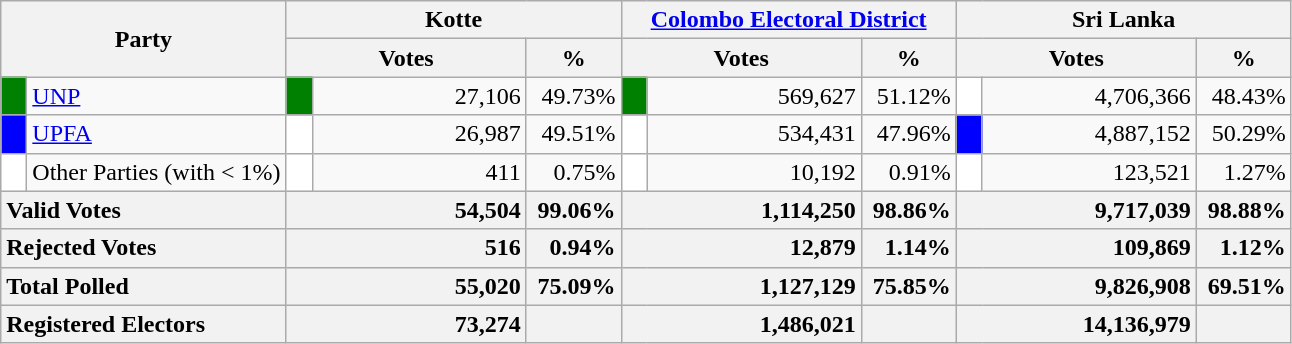<table class="wikitable">
<tr>
<th colspan="2" width="144px"rowspan="2">Party</th>
<th colspan="3" width="216px">Kotte</th>
<th colspan="3" width="216px"><a href='#'>Colombo Electoral District</a></th>
<th colspan="3" width="216px">Sri Lanka</th>
</tr>
<tr>
<th colspan="2" width="144px">Votes</th>
<th>%</th>
<th colspan="2" width="144px">Votes</th>
<th>%</th>
<th colspan="2" width="144px">Votes</th>
<th>%</th>
</tr>
<tr>
<td style="background-color:green;" width="10px"></td>
<td style="text-align:left;"><a href='#'>UNP</a></td>
<td style="background-color:green;" width="10px"></td>
<td style="text-align:right;">27,106</td>
<td style="text-align:right;">49.73%</td>
<td style="background-color:green;" width="10px"></td>
<td style="text-align:right;">569,627</td>
<td style="text-align:right;">51.12%</td>
<td style="background-color:white;" width="10px"></td>
<td style="text-align:right;">4,706,366</td>
<td style="text-align:right;">48.43%</td>
</tr>
<tr>
<td style="background-color:blue;" width="10px"></td>
<td style="text-align:left;"><a href='#'>UPFA</a></td>
<td style="background-color:white;" width="10px"></td>
<td style="text-align:right;">26,987</td>
<td style="text-align:right;">49.51%</td>
<td style="background-color:white;" width="10px"></td>
<td style="text-align:right;">534,431</td>
<td style="text-align:right;">47.96%</td>
<td style="background-color:blue;" width="10px"></td>
<td style="text-align:right;">4,887,152</td>
<td style="text-align:right;">50.29%</td>
</tr>
<tr>
<td style="background-color:white;" width="10px"></td>
<td style="text-align:left;">Other Parties (with < 1%)</td>
<td style="background-color:white;" width="10px"></td>
<td style="text-align:right;">411</td>
<td style="text-align:right;">0.75%</td>
<td style="background-color:white;" width="10px"></td>
<td style="text-align:right;">10,192</td>
<td style="text-align:right;">0.91%</td>
<td style="background-color:white;" width="10px"></td>
<td style="text-align:right;">123,521</td>
<td style="text-align:right;">1.27%</td>
</tr>
<tr>
<th colspan="2" width="144px"style="text-align:left;">Valid Votes</th>
<th style="text-align:right;"colspan="2" width="144px">54,504</th>
<th style="text-align:right;">99.06%</th>
<th style="text-align:right;"colspan="2" width="144px">1,114,250</th>
<th style="text-align:right;">98.86%</th>
<th style="text-align:right;"colspan="2" width="144px">9,717,039</th>
<th style="text-align:right;">98.88%</th>
</tr>
<tr>
<th colspan="2" width="144px"style="text-align:left;">Rejected Votes</th>
<th style="text-align:right;"colspan="2" width="144px">516</th>
<th style="text-align:right;">0.94%</th>
<th style="text-align:right;"colspan="2" width="144px">12,879</th>
<th style="text-align:right;">1.14%</th>
<th style="text-align:right;"colspan="2" width="144px">109,869</th>
<th style="text-align:right;">1.12%</th>
</tr>
<tr>
<th colspan="2" width="144px"style="text-align:left;">Total Polled</th>
<th style="text-align:right;"colspan="2" width="144px">55,020</th>
<th style="text-align:right;">75.09%</th>
<th style="text-align:right;"colspan="2" width="144px">1,127,129</th>
<th style="text-align:right;">75.85%</th>
<th style="text-align:right;"colspan="2" width="144px">9,826,908</th>
<th style="text-align:right;">69.51%</th>
</tr>
<tr>
<th colspan="2" width="144px"style="text-align:left;">Registered Electors</th>
<th style="text-align:right;"colspan="2" width="144px">73,274</th>
<th></th>
<th style="text-align:right;"colspan="2" width="144px">1,486,021</th>
<th></th>
<th style="text-align:right;"colspan="2" width="144px">14,136,979</th>
<th></th>
</tr>
</table>
